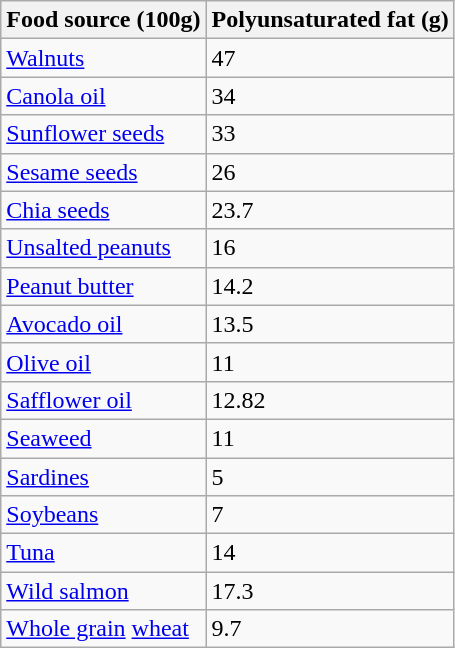<table class="wikitable sortable">
<tr>
<th>Food source (100g)</th>
<th>Polyunsaturated fat (g)</th>
</tr>
<tr>
<td><a href='#'>Walnuts</a></td>
<td>47</td>
</tr>
<tr>
<td><a href='#'>Canola oil</a></td>
<td>34</td>
</tr>
<tr>
<td><a href='#'>Sunflower seeds</a></td>
<td>33</td>
</tr>
<tr>
<td><a href='#'>Sesame seeds</a></td>
<td>26</td>
</tr>
<tr>
<td><a href='#'>Chia seeds</a></td>
<td>23.7</td>
</tr>
<tr>
<td><a href='#'>Unsalted peanuts</a></td>
<td>16</td>
</tr>
<tr>
<td><a href='#'>Peanut butter</a></td>
<td>14.2</td>
</tr>
<tr>
<td><a href='#'>Avocado oil</a></td>
<td>13.5</td>
</tr>
<tr>
<td><a href='#'>Olive oil</a></td>
<td>11</td>
</tr>
<tr>
<td><a href='#'>Safflower oil</a></td>
<td>12.82</td>
</tr>
<tr>
<td><a href='#'>Seaweed</a></td>
<td>11</td>
</tr>
<tr>
<td><a href='#'>Sardines</a></td>
<td>5</td>
</tr>
<tr>
<td><a href='#'>Soybeans</a></td>
<td>7</td>
</tr>
<tr>
<td><a href='#'>Tuna</a></td>
<td>14</td>
</tr>
<tr>
<td><a href='#'>Wild salmon</a></td>
<td>17.3</td>
</tr>
<tr>
<td><a href='#'>Whole grain</a> <a href='#'>wheat</a></td>
<td>9.7</td>
</tr>
</table>
